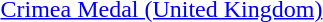<table>
<tr>
<td rowspan=2 style="width:60px; vertical-align:top;"></td>
<td><a href='#'>Crimea Medal (United Kingdom)</a></td>
</tr>
<tr>
</tr>
</table>
